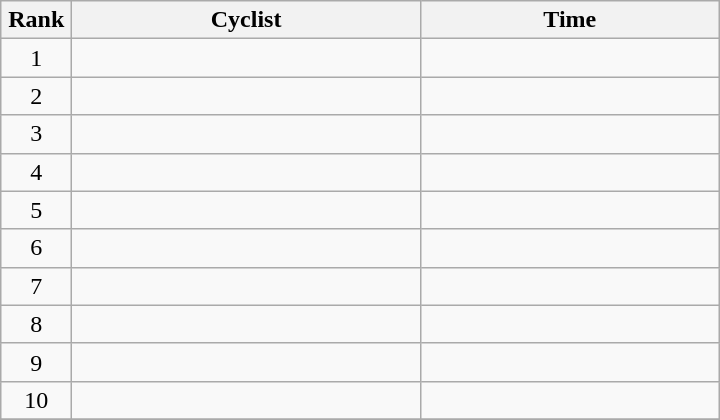<table class="wikitable" style="width:30em;margin-bottom:0;">
<tr>
<th>Rank</th>
<th>Cyclist</th>
<th>Time</th>
</tr>
<tr>
<td style="width:40px; text-align:center;">1</td>
<td style="width:225px;"></td>
<td align="right"></td>
</tr>
<tr>
<td style="text-align:center;">2</td>
<td></td>
<td align="right"></td>
</tr>
<tr>
<td style="text-align:center;">3</td>
<td></td>
<td align="right"></td>
</tr>
<tr>
<td style="text-align:center;">4</td>
<td></td>
<td align="right"></td>
</tr>
<tr>
<td style="text-align:center;">5</td>
<td></td>
<td align="right"></td>
</tr>
<tr>
<td style="text-align:center;">6</td>
<td></td>
<td align="right"></td>
</tr>
<tr>
<td style="text-align:center;">7</td>
<td></td>
<td align="right"></td>
</tr>
<tr>
<td style="text-align:center;">8</td>
<td></td>
<td align="right"></td>
</tr>
<tr>
<td style="text-align:center;">9</td>
<td></td>
<td align="right"></td>
</tr>
<tr>
<td style="text-align:center;">10</td>
<td></td>
<td align="right"></td>
</tr>
<tr>
</tr>
</table>
